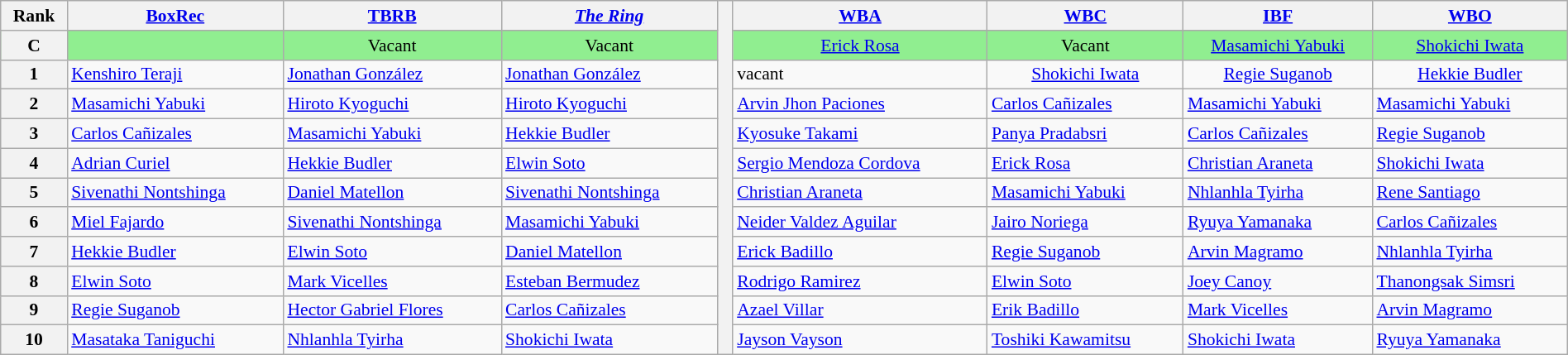<table class="wikitable" style="text-align:left; font-size:90%; width:100%;">
<tr>
<th>Rank</th>
<th><a href='#'>BoxRec</a></th>
<th><a href='#'>TBRB</a></th>
<th><em><a href='#'>The Ring</a></em></th>
<th rowspan="12" style="width:1%;"></th>
<th><a href='#'>WBA</a></th>
<th><a href='#'>WBC</a></th>
<th><a href='#'>IBF</a></th>
<th><a href='#'>WBO</a></th>
</tr>
<tr style="background:lightgreen;">
<th scope="row">C</th>
<td></td>
<td style="text-align:center;">Vacant</td>
<td style="text-align:center;">Vacant</td>
<td style="text-align:center;"><a href='#'>Erick Rosa</a></td>
<td style="text-align:center;">Vacant</td>
<td style="text-align:center;"><a href='#'>Masamichi Yabuki</a></td>
<td style="text-align:center;"><a href='#'>Shokichi Iwata</a></td>
</tr>
<tr>
<th scope="row">1</th>
<td><a href='#'>Kenshiro Teraji</a></td>
<td><a href='#'>Jonathan González</a></td>
<td><a href='#'>Jonathan González</a></td>
<td>vacant</td>
<td style="text-align:center;"><a href='#'>Shokichi Iwata</a></td>
<td style="text-align:center;"><a href='#'>Regie Suganob</a></td>
<td style="text-align:center;"><a href='#'>Hekkie Budler</a></td>
</tr>
<tr>
<th scope="row">2</th>
<td><a href='#'>Masamichi Yabuki</a></td>
<td><a href='#'>Hiroto Kyoguchi</a></td>
<td><a href='#'>Hiroto Kyoguchi</a></td>
<td><a href='#'>Arvin Jhon Paciones</a></td>
<td><a href='#'>Carlos Cañizales</a></td>
<td><a href='#'>Masamichi Yabuki</a></td>
<td><a href='#'>Masamichi Yabuki</a></td>
</tr>
<tr>
<th scope="row">3</th>
<td><a href='#'>Carlos Cañizales</a></td>
<td><a href='#'>Masamichi Yabuki</a></td>
<td><a href='#'>Hekkie Budler</a></td>
<td><a href='#'>Kyosuke Takami</a></td>
<td><a href='#'>Panya Pradabsri</a></td>
<td><a href='#'>Carlos Cañizales</a></td>
<td><a href='#'>Regie Suganob</a></td>
</tr>
<tr>
<th scope="row">4</th>
<td><a href='#'>Adrian Curiel</a></td>
<td><a href='#'>Hekkie Budler</a></td>
<td><a href='#'>Elwin Soto</a></td>
<td><a href='#'>Sergio Mendoza Cordova</a></td>
<td><a href='#'>Erick Rosa</a></td>
<td><a href='#'>Christian Araneta</a></td>
<td><a href='#'>Shokichi Iwata</a></td>
</tr>
<tr>
<th scope="row">5</th>
<td><a href='#'>Sivenathi Nontshinga</a></td>
<td><a href='#'>Daniel Matellon</a></td>
<td><a href='#'>Sivenathi Nontshinga</a></td>
<td><a href='#'>Christian Araneta</a></td>
<td><a href='#'>Masamichi Yabuki</a></td>
<td><a href='#'>Nhlanhla Tyirha</a></td>
<td><a href='#'>Rene Santiago</a></td>
</tr>
<tr>
<th scope="row">6</th>
<td><a href='#'>Miel Fajardo</a></td>
<td><a href='#'>Sivenathi Nontshinga</a></td>
<td><a href='#'>Masamichi Yabuki</a></td>
<td><a href='#'>Neider Valdez Aguilar</a></td>
<td><a href='#'>Jairo Noriega</a></td>
<td><a href='#'>Ryuya Yamanaka</a></td>
<td><a href='#'>Carlos Cañizales</a></td>
</tr>
<tr>
<th scope="row">7</th>
<td><a href='#'>Hekkie Budler</a></td>
<td><a href='#'>Elwin Soto</a></td>
<td><a href='#'>Daniel Matellon</a></td>
<td><a href='#'>Erick Badillo</a></td>
<td><a href='#'>Regie Suganob</a></td>
<td><a href='#'>Arvin Magramo</a></td>
<td><a href='#'>Nhlanhla Tyirha</a></td>
</tr>
<tr>
<th scope="row">8</th>
<td><a href='#'>Elwin Soto</a></td>
<td><a href='#'>Mark Vicelles</a></td>
<td><a href='#'>Esteban Bermudez</a></td>
<td><a href='#'>Rodrigo Ramirez</a></td>
<td><a href='#'>Elwin Soto</a></td>
<td><a href='#'>Joey Canoy</a></td>
<td><a href='#'>Thanongsak Simsri</a></td>
</tr>
<tr>
<th scope="row">9</th>
<td><a href='#'>Regie Suganob</a></td>
<td><a href='#'>Hector Gabriel Flores</a></td>
<td><a href='#'>Carlos Cañizales</a></td>
<td><a href='#'>Azael Villar</a></td>
<td><a href='#'>Erik Badillo</a></td>
<td><a href='#'>Mark Vicelles</a></td>
<td><a href='#'>Arvin Magramo</a></td>
</tr>
<tr>
<th scope="row">10</th>
<td><a href='#'>Masataka Taniguchi</a></td>
<td><a href='#'>Nhlanhla Tyirha</a></td>
<td><a href='#'>Shokichi Iwata</a></td>
<td><a href='#'>Jayson Vayson</a></td>
<td><a href='#'>Toshiki Kawamitsu</a></td>
<td><a href='#'>Shokichi Iwata</a></td>
<td><a href='#'>Ryuya Yamanaka</a></td>
</tr>
</table>
